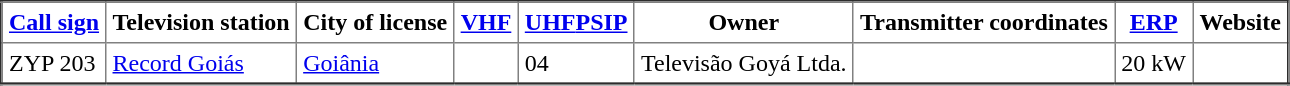<table border = " 2 " cellpadding = " 4 " cellspacing = " 0 " style = " margin: 1em 1em 1em 0 ; border: 1px solid # aaa ; border-collapse : collapse ; font-size : 60 % ; ">
<tr>
<th><a href='#'>Call sign</a></th>
<th>Television station</th>
<th>City of license</th>
<th><a href='#'>VHF</a></th>
<th><a href='#'>UHF</a><a href='#'>PSIP</a></th>
<th>Owner</th>
<th>Transmitter coordinates</th>
<th><a href='#'>ERP</a></th>
<th>Website</th>
</tr>
<tr>
<td>ZYP 203</td>
<td><a href='#'>Record Goiás</a></td>
<td><a href='#'>Goiânia</a></td>
<td></td>
<td>04</td>
<td>Televisão Goyá Ltda.</td>
<td></td>
<td>20 kW</td>
<td></td>
</tr>
<tr>
</tr>
</table>
